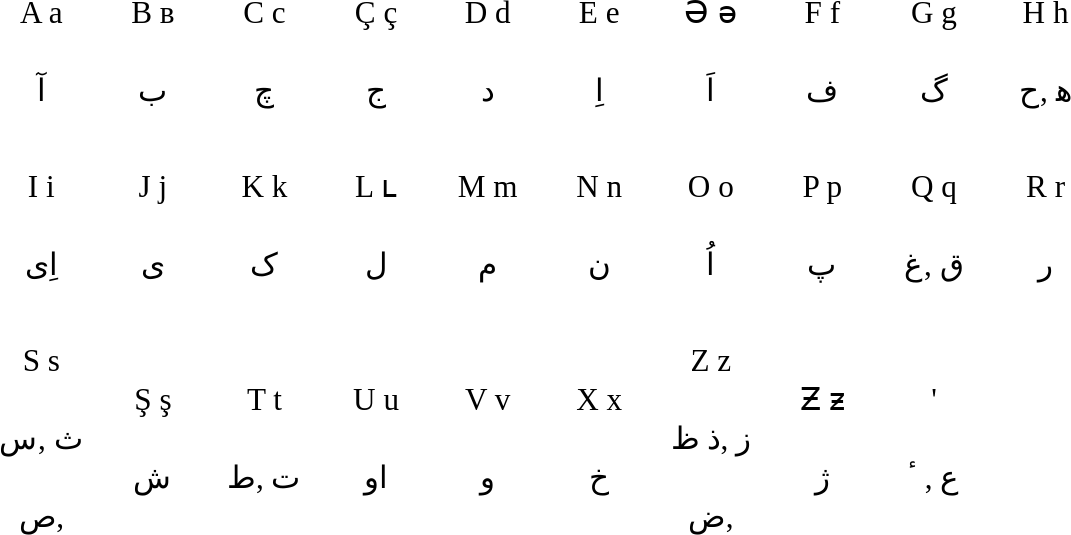<table class=standard cellpadding=5 style="font-size: 1.3em; line-height: 2.5em; text-align: center;">
<tr>
<td style="width:3em;">A a<br>آ</td>
<td style="width:3em;">B в<br>ب</td>
<td style="width:3em;">C c<br>چ</td>
<td style="width:3em;">Ç ç<br>ج</td>
<td style="width:3em;">D d<br>د</td>
<td style="width:3em;">E e<br>اِ</td>
<td style="width:3em;">Ә ә<br>اَ</td>
<td style="width:3em;">F f<br>ف</td>
<td style="width:3em;">G g<br>گ</td>
<td style="width:3em;">H h<br>ﻫ ,ح</td>
</tr>
<tr>
<td style="width:3em;">I i<br>اِى</td>
<td style="width:3em;">J j<br>ى</td>
<td style="width:3em;">K k<br>ک</td>
<td style="width:3em;">L ʟ<br>ل</td>
<td style="width:3em;">M m<br>م</td>
<td style="width:3em;">N n<br>ن</td>
<td style="width:3em;">O o<br>اُ</td>
<td style="width:3em;">P p<br>پ</td>
<td style="width:3em;">Q q<br>ق ,غ</td>
<td style="width:3em;">R r<br>ر</td>
</tr>
<tr>
<td style="width:3em;">S s<br>ث ,س ,ص</td>
<td style="width:3em;">Ş ş<br>ش</td>
<td style="width:3em;">T t<br>ت ,ط</td>
<td style="width:3em;">U u<br>او</td>
<td style="width:3em;">V v<br>و</td>
<td style="width:3em;">X x<br>خ</td>
<td style="width:3em;">Z z<br>ز ,ذ ظ ,ض</td>
<td style="width:3em;">Ƶ ƶ<br>ژ</td>
<td style="width:3em;">'<br>ع , ٴ</td>
<td style="width:3em;"></td>
</tr>
</table>
